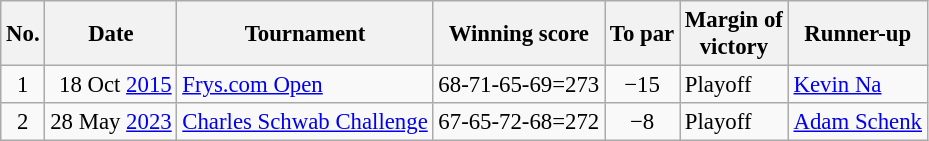<table class="wikitable" style="font-size:95%;">
<tr>
<th>No.</th>
<th>Date</th>
<th>Tournament</th>
<th>Winning score</th>
<th>To par</th>
<th>Margin of<br>victory</th>
<th>Runner-up</th>
</tr>
<tr>
<td align=center>1</td>
<td align=right>18 Oct <a href='#'>2015</a></td>
<td><a href='#'>Frys.com Open</a></td>
<td>68-71-65-69=273</td>
<td align=center>−15</td>
<td>Playoff</td>
<td> <a href='#'>Kevin Na</a></td>
</tr>
<tr>
<td align=center>2</td>
<td align=right>28 May <a href='#'>2023</a></td>
<td><a href='#'>Charles Schwab Challenge</a></td>
<td>67-65-72-68=272</td>
<td align=center>−8</td>
<td>Playoff</td>
<td> <a href='#'>Adam Schenk</a></td>
</tr>
</table>
